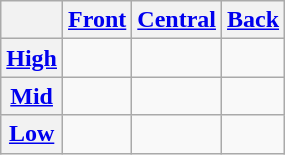<table class="wikitable">
<tr>
<th></th>
<th><a href='#'>Front</a></th>
<th><a href='#'>Central</a></th>
<th><a href='#'>Back</a></th>
</tr>
<tr>
<th><a href='#'>High</a></th>
<td></td>
<td></td>
<td></td>
</tr>
<tr>
<th><a href='#'>Mid</a></th>
<td></td>
<td></td>
<td></td>
</tr>
<tr>
<th><a href='#'>Low</a></th>
<td></td>
<td></td>
<td></td>
</tr>
</table>
